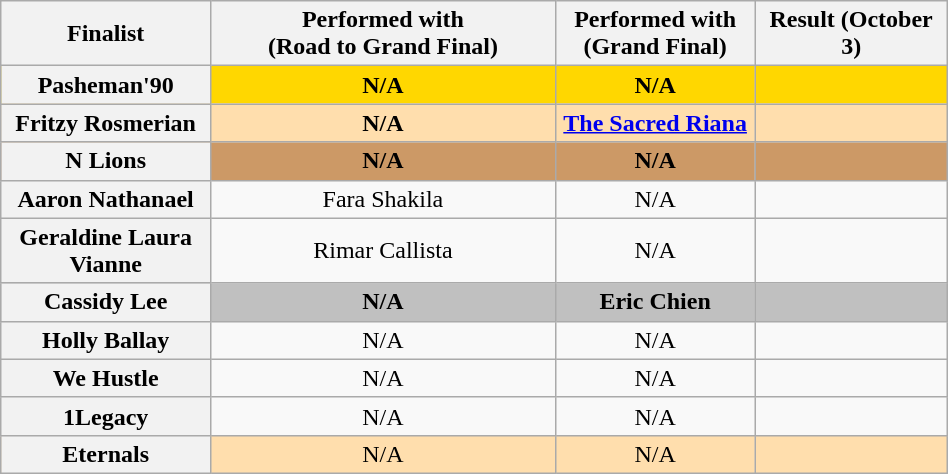<table class="wikitable sortable plainrowheaders" style="text-align:center" width="50%;">
<tr>
<th class="unsortable" style="width:10em;">Finalist</th>
<th class="unsortable" style="width:20em;">Performed with<br>(Road to Grand Final)</th>
<th class="unsortable" style="width:10em;">Performed with<br>(Grand Final)</th>
<th style="width:10em;">Result (October 3)</th>
</tr>
<tr style="background:gold">
<th scope="row"><strong>Pasheman'90</strong></th>
<td><strong>N/A</strong></td>
<td><strong>N/A</strong></td>
<td><strong></strong></td>
</tr>
<tr style="background:NavajoWhite">
<th scope="row"><strong>Fritzy Rosmerian</strong></th>
<td><strong>N/A</strong></td>
<td><strong><a href='#'>The Sacred Riana</a></strong></td>
<td><strong></strong></td>
</tr>
<tr style="background:#c96">
<th scope="row"><strong>N Lions</strong></th>
<td><strong>N/A</strong></td>
<td><strong>N/A</strong></td>
<td><strong></strong></td>
</tr>
<tr>
<th scope="row">Aaron Nathanael</th>
<td>Fara Shakila</td>
<td>N/A</td>
<td></td>
</tr>
<tr>
<th scope="row">Geraldine Laura Vianne</th>
<td>Rimar Callista</td>
<td>N/A</td>
<td></td>
</tr>
<tr style="background:silver">
<th scope="row"><strong>Cassidy Lee</strong></th>
<td><strong>N/A</strong></td>
<td><strong>Eric Chien</strong></td>
<td><strong></strong></td>
</tr>
<tr>
<th scope="row">Holly Ballay</th>
<td>N/A</td>
<td>N/A</td>
<td></td>
</tr>
<tr>
<th scope="row">We Hustle</th>
<td>N/A</td>
<td>N/A</td>
<td></td>
</tr>
<tr>
<th scope="row">1Legacy</th>
<td>N/A</td>
<td>N/A</td>
<td></td>
</tr>
<tr style="background:NavajoWhite">
<th scope="row"><strong>Eternals</strong></th>
<td>N/A</td>
<td>N/A</td>
<td><strong></strong></td>
</tr>
</table>
